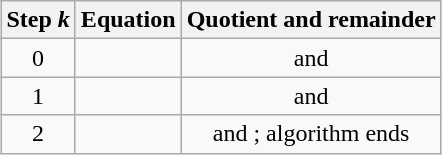<table class="wikitable" id="basic_Euclidean_algorithm" style="margin-left:auto; margin-right:auto; text-align:center">
<tr>
<th>Step <em>k</em></th>
<th>Equation</th>
<th>Quotient and remainder</th>
</tr>
<tr>
<td>0</td>
<td></td>
<td> and </td>
</tr>
<tr>
<td>1</td>
<td></td>
<td> and </td>
</tr>
<tr>
<td>2</td>
<td></td>
<td> and ; algorithm ends</td>
</tr>
</table>
